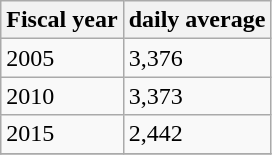<table class="wikitable">
<tr>
<th>Fiscal year</th>
<th>daily average</th>
</tr>
<tr>
<td>2005</td>
<td>3,376</td>
</tr>
<tr>
<td>2010</td>
<td>3,373</td>
</tr>
<tr>
<td>2015</td>
<td>2,442</td>
</tr>
<tr>
</tr>
</table>
